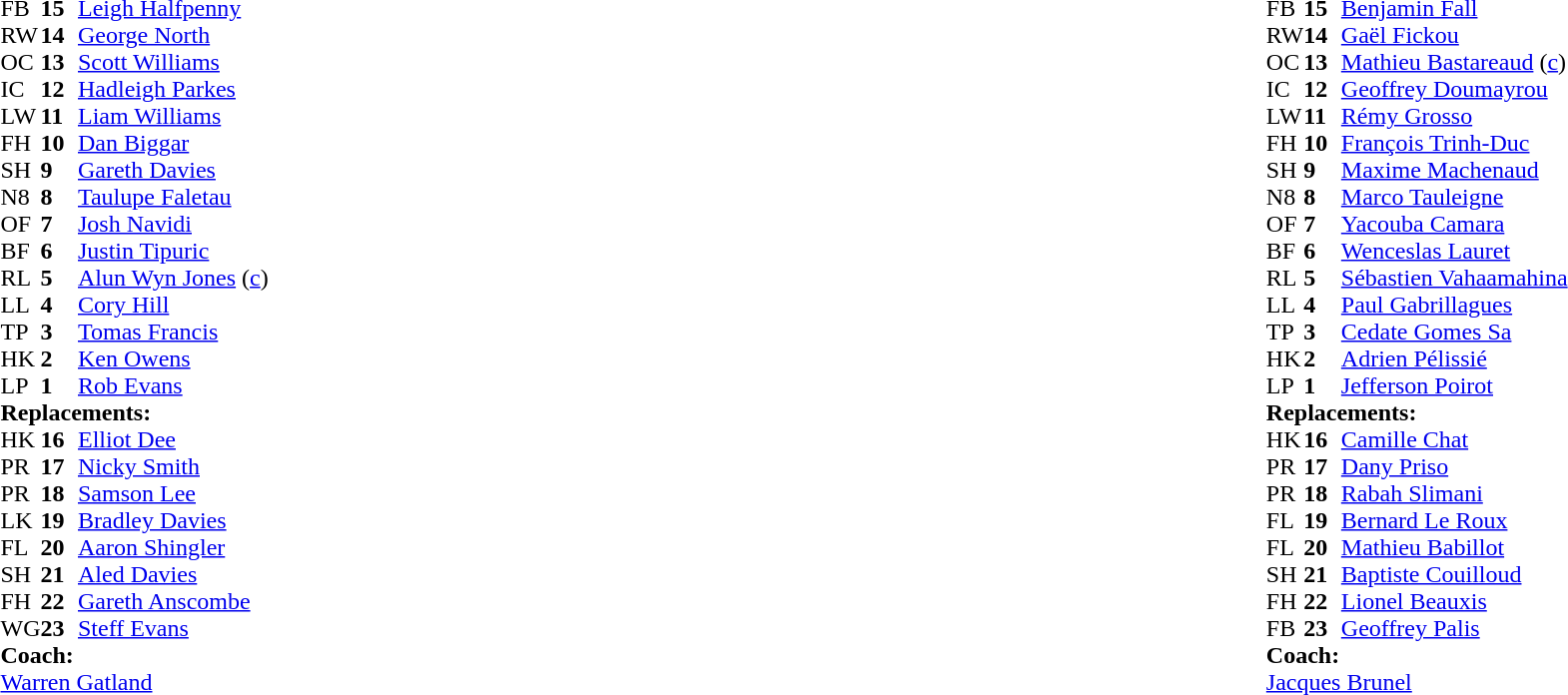<table style="width:100%">
<tr>
<td style="vertical-align:top; width:50%"><br><table cellspacing="0" cellpadding="0">
<tr>
<th width="25"></th>
<th width="25"></th>
</tr>
<tr>
<td>FB</td>
<td><strong>15</strong></td>
<td><a href='#'>Leigh Halfpenny</a></td>
</tr>
<tr>
<td>RW</td>
<td><strong>14</strong></td>
<td><a href='#'>George North</a></td>
</tr>
<tr>
<td>OC</td>
<td><strong>13</strong></td>
<td><a href='#'>Scott Williams</a></td>
</tr>
<tr>
<td>IC</td>
<td><strong>12</strong></td>
<td><a href='#'>Hadleigh Parkes</a></td>
</tr>
<tr>
<td>LW</td>
<td><strong>11</strong></td>
<td><a href='#'>Liam Williams</a></td>
</tr>
<tr>
<td>FH</td>
<td><strong>10</strong></td>
<td><a href='#'>Dan Biggar</a></td>
</tr>
<tr>
<td>SH</td>
<td><strong>9</strong></td>
<td><a href='#'>Gareth Davies</a></td>
</tr>
<tr>
<td>N8</td>
<td><strong>8</strong></td>
<td><a href='#'>Taulupe Faletau</a></td>
</tr>
<tr>
<td>OF</td>
<td><strong>7</strong></td>
<td><a href='#'>Josh Navidi</a></td>
</tr>
<tr>
<td>BF</td>
<td><strong>6</strong></td>
<td><a href='#'>Justin Tipuric</a></td>
<td></td>
<td></td>
</tr>
<tr>
<td>RL</td>
<td><strong>5</strong></td>
<td><a href='#'>Alun Wyn Jones</a> (<a href='#'>c</a>)</td>
</tr>
<tr>
<td>LL</td>
<td><strong>4</strong></td>
<td><a href='#'>Cory Hill</a></td>
<td></td>
<td></td>
</tr>
<tr>
<td>TP</td>
<td><strong>3</strong></td>
<td><a href='#'>Tomas Francis</a></td>
<td></td>
<td></td>
</tr>
<tr>
<td>HK</td>
<td><strong>2</strong></td>
<td><a href='#'>Ken Owens</a></td>
<td></td>
<td></td>
</tr>
<tr>
<td>LP</td>
<td><strong>1</strong></td>
<td><a href='#'>Rob Evans</a></td>
<td></td>
<td></td>
</tr>
<tr>
<td colspan=3><strong>Replacements:</strong></td>
</tr>
<tr>
<td>HK</td>
<td><strong>16</strong></td>
<td><a href='#'>Elliot Dee</a></td>
<td></td>
<td></td>
</tr>
<tr>
<td>PR</td>
<td><strong>17</strong></td>
<td><a href='#'>Nicky Smith</a></td>
<td></td>
<td></td>
</tr>
<tr>
<td>PR</td>
<td><strong>18</strong></td>
<td><a href='#'>Samson Lee</a></td>
<td></td>
<td></td>
</tr>
<tr>
<td>LK</td>
<td><strong>19</strong></td>
<td><a href='#'>Bradley Davies</a></td>
<td></td>
<td></td>
</tr>
<tr>
<td>FL</td>
<td><strong>20</strong></td>
<td><a href='#'>Aaron Shingler</a></td>
<td></td>
<td></td>
</tr>
<tr>
<td>SH</td>
<td><strong>21</strong></td>
<td><a href='#'>Aled Davies</a></td>
</tr>
<tr>
<td>FH</td>
<td><strong>22</strong></td>
<td><a href='#'>Gareth Anscombe</a></td>
</tr>
<tr>
<td>WG</td>
<td><strong>23</strong></td>
<td><a href='#'>Steff Evans</a></td>
</tr>
<tr>
<td colspan=3><strong>Coach:</strong></td>
</tr>
<tr>
<td colspan="4"><a href='#'>Warren Gatland</a></td>
</tr>
</table>
</td>
<td style="vertical-align:top"></td>
<td style="vertical-align:top; width:50%"><br><table cellspacing="0" cellpadding="0" style="margin:auto">
<tr>
<th width="25"></th>
<th width="25"></th>
</tr>
<tr>
<td>FB</td>
<td><strong>15</strong></td>
<td><a href='#'>Benjamin Fall</a></td>
</tr>
<tr>
<td>RW</td>
<td><strong>14</strong></td>
<td><a href='#'>Gaël Fickou</a></td>
</tr>
<tr>
<td>OC</td>
<td><strong>13</strong></td>
<td><a href='#'>Mathieu Bastareaud</a> (<a href='#'>c</a>)</td>
</tr>
<tr>
<td>IC</td>
<td><strong>12</strong></td>
<td><a href='#'>Geoffrey Doumayrou</a></td>
</tr>
<tr>
<td>LW</td>
<td><strong>11</strong></td>
<td><a href='#'>Rémy Grosso</a></td>
</tr>
<tr>
<td>FH</td>
<td><strong>10</strong></td>
<td><a href='#'>François Trinh-Duc</a></td>
<td></td>
<td></td>
</tr>
<tr>
<td>SH</td>
<td><strong>9</strong></td>
<td><a href='#'>Maxime Machenaud</a></td>
<td></td>
<td></td>
</tr>
<tr>
<td>N8</td>
<td><strong>8</strong></td>
<td><a href='#'>Marco Tauleigne</a></td>
</tr>
<tr>
<td>OF</td>
<td><strong>7</strong></td>
<td><a href='#'>Yacouba Camara</a></td>
<td></td>
<td></td>
</tr>
<tr>
<td>BF</td>
<td><strong>6</strong></td>
<td><a href='#'>Wenceslas Lauret</a></td>
<td></td>
<td></td>
<td></td>
</tr>
<tr>
<td>RL</td>
<td><strong>5</strong></td>
<td><a href='#'>Sébastien Vahaamahina</a></td>
</tr>
<tr>
<td>LL</td>
<td><strong>4</strong></td>
<td><a href='#'>Paul Gabrillagues</a></td>
<td></td>
<td></td>
<td></td>
</tr>
<tr>
<td>TP</td>
<td><strong>3</strong></td>
<td><a href='#'>Cedate Gomes Sa</a></td>
<td></td>
<td></td>
</tr>
<tr>
<td>HK</td>
<td><strong>2</strong></td>
<td><a href='#'>Adrien Pélissié</a></td>
<td></td>
<td></td>
</tr>
<tr>
<td>LP</td>
<td><strong>1</strong></td>
<td><a href='#'>Jefferson Poirot</a></td>
<td></td>
<td></td>
</tr>
<tr>
<td colspan=3><strong>Replacements:</strong></td>
</tr>
<tr>
<td>HK</td>
<td><strong>16</strong></td>
<td><a href='#'>Camille Chat</a></td>
<td></td>
<td></td>
</tr>
<tr>
<td>PR</td>
<td><strong>17</strong></td>
<td><a href='#'>Dany Priso</a></td>
<td></td>
<td></td>
</tr>
<tr>
<td>PR</td>
<td><strong>18</strong></td>
<td><a href='#'>Rabah Slimani</a></td>
<td></td>
<td></td>
</tr>
<tr>
<td>FL</td>
<td><strong>19</strong></td>
<td><a href='#'>Bernard Le Roux</a></td>
<td></td>
<td></td>
</tr>
<tr>
<td>FL</td>
<td><strong>20</strong></td>
<td><a href='#'>Mathieu Babillot</a></td>
<td></td>
<td></td>
</tr>
<tr>
<td>SH</td>
<td><strong>21</strong></td>
<td><a href='#'>Baptiste Couilloud</a></td>
<td></td>
<td></td>
</tr>
<tr>
<td>FH</td>
<td><strong>22</strong></td>
<td><a href='#'>Lionel Beauxis</a></td>
<td></td>
<td></td>
</tr>
<tr>
<td>FB</td>
<td><strong>23</strong></td>
<td><a href='#'>Geoffrey Palis</a></td>
</tr>
<tr>
<td colspan=3><strong>Coach:</strong></td>
</tr>
<tr>
<td colspan="4"><a href='#'>Jacques Brunel</a></td>
</tr>
</table>
</td>
</tr>
</table>
